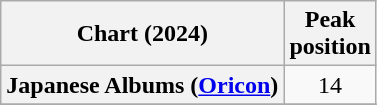<table class="wikitable plainrowheaders" style="text-align:center">
<tr>
<th scope="col">Chart (2024)</th>
<th scope="col">Peak<br>position</th>
</tr>
<tr>
<th scope="row">Japanese Albums (<a href='#'>Oricon</a>)</th>
<td>14</td>
</tr>
<tr>
</tr>
</table>
